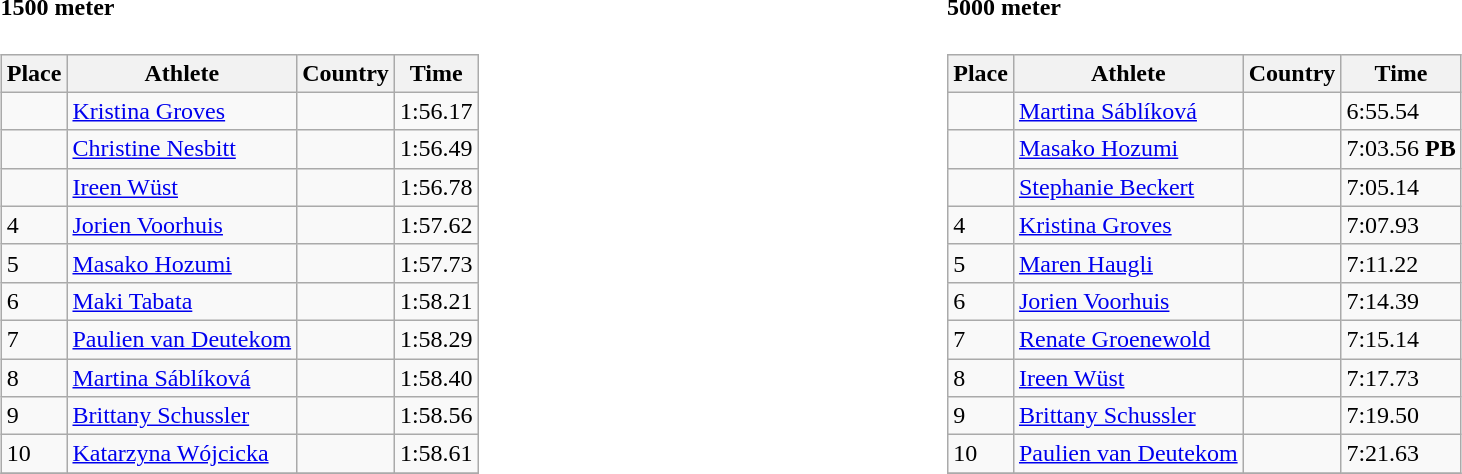<table width=100%>
<tr>
<td width=50% align=left valign=top><br><h4>1500 meter</h4><table class="wikitable" border="1">
<tr>
<th>Place</th>
<th>Athlete</th>
<th>Country</th>
<th>Time</th>
</tr>
<tr>
<td></td>
<td><a href='#'>Kristina Groves</a></td>
<td></td>
<td>1:56.17</td>
</tr>
<tr>
<td></td>
<td><a href='#'>Christine Nesbitt</a></td>
<td></td>
<td>1:56.49</td>
</tr>
<tr>
<td></td>
<td><a href='#'>Ireen Wüst</a></td>
<td></td>
<td>1:56.78</td>
</tr>
<tr>
<td>4</td>
<td><a href='#'>Jorien Voorhuis</a></td>
<td></td>
<td>1:57.62</td>
</tr>
<tr>
<td>5</td>
<td><a href='#'>Masako Hozumi</a></td>
<td></td>
<td>1:57.73</td>
</tr>
<tr>
<td>6</td>
<td><a href='#'>Maki Tabata</a></td>
<td></td>
<td>1:58.21</td>
</tr>
<tr>
<td>7</td>
<td><a href='#'>Paulien van Deutekom</a></td>
<td></td>
<td>1:58.29</td>
</tr>
<tr>
<td>8</td>
<td><a href='#'>Martina Sáblíková</a></td>
<td></td>
<td>1:58.40</td>
</tr>
<tr>
<td>9</td>
<td><a href='#'>Brittany Schussler</a></td>
<td></td>
<td>1:58.56</td>
</tr>
<tr>
<td>10</td>
<td><a href='#'>Katarzyna Wójcicka</a></td>
<td></td>
<td>1:58.61</td>
</tr>
<tr>
</tr>
</table>
</td>
<td width=50% align=left valign=top><br><h4>5000 meter</h4><table class="wikitable" border="1">
<tr>
<th>Place</th>
<th>Athlete</th>
<th>Country</th>
<th>Time</th>
</tr>
<tr>
<td></td>
<td><a href='#'>Martina Sáblíková</a></td>
<td></td>
<td>6:55.54</td>
</tr>
<tr>
<td></td>
<td><a href='#'>Masako Hozumi</a></td>
<td></td>
<td>7:03.56 <strong>PB</strong></td>
</tr>
<tr>
<td></td>
<td><a href='#'>Stephanie Beckert</a></td>
<td></td>
<td>7:05.14</td>
</tr>
<tr>
<td>4</td>
<td><a href='#'>Kristina Groves</a></td>
<td></td>
<td>7:07.93</td>
</tr>
<tr>
<td>5</td>
<td><a href='#'>Maren Haugli</a></td>
<td></td>
<td>7:11.22</td>
</tr>
<tr>
<td>6</td>
<td><a href='#'>Jorien Voorhuis</a></td>
<td></td>
<td>7:14.39</td>
</tr>
<tr>
<td>7</td>
<td><a href='#'>Renate Groenewold</a></td>
<td></td>
<td>7:15.14</td>
</tr>
<tr>
<td>8</td>
<td><a href='#'>Ireen Wüst</a></td>
<td></td>
<td>7:17.73</td>
</tr>
<tr>
<td>9</td>
<td><a href='#'>Brittany Schussler</a></td>
<td></td>
<td>7:19.50</td>
</tr>
<tr>
<td>10</td>
<td><a href='#'>Paulien van Deutekom</a></td>
<td></td>
<td>7:21.63</td>
</tr>
<tr>
</tr>
</table>
</td>
</tr>
</table>
